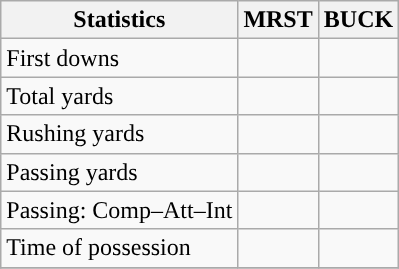<table class="wikitable" style="float: left;">
<tr>
<th>Statistics</th>
<th>MRST</th>
<th>BUCK</th>
</tr>
<tr>
<td>First downs</td>
<td></td>
<td></td>
</tr>
<tr>
<td>Total yards</td>
<td></td>
<td></td>
</tr>
<tr>
<td>Rushing yards</td>
<td></td>
<td></td>
</tr>
<tr>
<td>Passing yards</td>
<td></td>
<td></td>
</tr>
<tr>
<td>Passing: Comp–Att–Int</td>
<td></td>
<td></td>
</tr>
<tr>
<td>Time of possession</td>
<td></td>
<td></td>
</tr>
<tr>
</tr>
</table>
